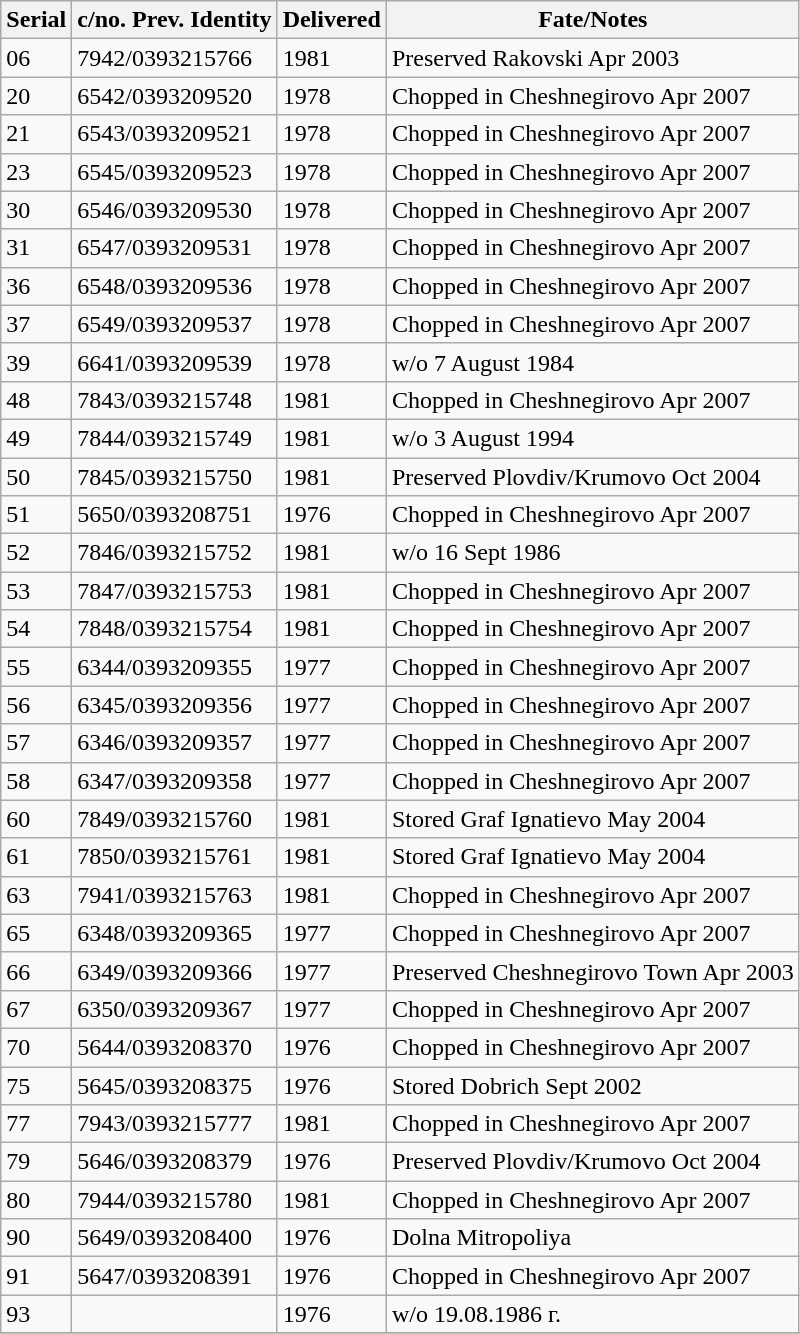<table class="wikitable sortable">
<tr>
<th>Serial</th>
<th>c/no.  Prev. Identity</th>
<th>Delivered</th>
<th>Fate/Notes</th>
</tr>
<tr>
<td>06</td>
<td>7942/0393215766</td>
<td>1981</td>
<td>Preserved Rakovski Apr 2003</td>
</tr>
<tr>
<td>20</td>
<td>6542/0393209520</td>
<td>1978</td>
<td>Chopped in Cheshnegirovo Apr 2007</td>
</tr>
<tr>
<td>21</td>
<td>6543/0393209521</td>
<td>1978</td>
<td>Chopped in Cheshnegirovo Apr 2007</td>
</tr>
<tr>
<td>23</td>
<td>6545/0393209523</td>
<td>1978</td>
<td>Chopped in Cheshnegirovo Apr 2007</td>
</tr>
<tr>
<td>30</td>
<td>6546/0393209530</td>
<td>1978</td>
<td>Chopped in Cheshnegirovo Apr 2007</td>
</tr>
<tr>
<td>31</td>
<td>6547/0393209531</td>
<td>1978</td>
<td>Chopped in Cheshnegirovo Apr 2007</td>
</tr>
<tr>
<td>36</td>
<td>6548/0393209536</td>
<td>1978</td>
<td>Chopped in Cheshnegirovo Apr 2007</td>
</tr>
<tr>
<td>37</td>
<td>6549/0393209537</td>
<td>1978</td>
<td>Chopped in Cheshnegirovo Apr 2007</td>
</tr>
<tr>
<td>39</td>
<td>6641/0393209539</td>
<td>1978</td>
<td>w/o 7 August 1984</td>
</tr>
<tr>
<td>48</td>
<td>7843/0393215748</td>
<td>1981</td>
<td>Chopped in Cheshnegirovo Apr 2007</td>
</tr>
<tr>
<td>49</td>
<td>7844/0393215749</td>
<td>1981</td>
<td>w/o 3 August 1994</td>
</tr>
<tr>
<td>50</td>
<td>7845/0393215750</td>
<td>1981</td>
<td>Preserved Plovdiv/Krumovo Oct 2004</td>
</tr>
<tr>
<td>51</td>
<td>5650/0393208751</td>
<td>1976</td>
<td>Chopped in Cheshnegirovo Apr 2007</td>
</tr>
<tr>
<td>52</td>
<td>7846/0393215752</td>
<td>1981</td>
<td>w/o 16 Sept 1986</td>
</tr>
<tr>
<td>53</td>
<td>7847/0393215753</td>
<td>1981</td>
<td>Chopped in Cheshnegirovo Apr 2007</td>
</tr>
<tr>
<td>54</td>
<td>7848/0393215754</td>
<td>1981</td>
<td>Chopped in Cheshnegirovo Apr 2007</td>
</tr>
<tr>
<td>55</td>
<td>6344/0393209355</td>
<td>1977</td>
<td>Chopped in Cheshnegirovo Apr 2007</td>
</tr>
<tr>
<td>56</td>
<td>6345/0393209356</td>
<td>1977</td>
<td>Chopped in Cheshnegirovo Apr 2007</td>
</tr>
<tr>
<td>57</td>
<td>6346/0393209357</td>
<td>1977</td>
<td>Chopped in Cheshnegirovo Apr 2007</td>
</tr>
<tr>
<td>58</td>
<td>6347/0393209358</td>
<td>1977</td>
<td>Chopped in Cheshnegirovo Apr 2007</td>
</tr>
<tr>
<td>60</td>
<td>7849/0393215760</td>
<td>1981</td>
<td>Stored Graf Ignatievo May 2004</td>
</tr>
<tr>
<td>61</td>
<td>7850/0393215761</td>
<td>1981</td>
<td>Stored Graf Ignatievo May 2004</td>
</tr>
<tr>
<td>63</td>
<td>7941/0393215763</td>
<td>1981</td>
<td>Chopped in Cheshnegirovo Apr 2007</td>
</tr>
<tr>
<td>65</td>
<td>6348/0393209365</td>
<td>1977</td>
<td>Chopped in Cheshnegirovo Apr 2007</td>
</tr>
<tr>
<td>66</td>
<td>6349/0393209366</td>
<td>1977</td>
<td>Preserved Cheshnegirovo Town Apr 2003</td>
</tr>
<tr>
<td>67</td>
<td>6350/0393209367</td>
<td>1977</td>
<td>Chopped in Cheshnegirovo Apr 2007</td>
</tr>
<tr>
<td>70</td>
<td>5644/0393208370</td>
<td>1976</td>
<td>Chopped in Cheshnegirovo Apr 2007</td>
</tr>
<tr>
<td>75</td>
<td>5645/0393208375</td>
<td>1976</td>
<td>Stored Dobrich Sept 2002</td>
</tr>
<tr>
<td>77</td>
<td>7943/0393215777</td>
<td>1981</td>
<td>Chopped in Cheshnegirovo Apr 2007</td>
</tr>
<tr>
<td>79</td>
<td>5646/0393208379</td>
<td>1976</td>
<td>Preserved Plovdiv/Krumovo Oct 2004</td>
</tr>
<tr>
<td>80</td>
<td>7944/0393215780</td>
<td>1981</td>
<td>Chopped in Cheshnegirovo Apr 2007</td>
</tr>
<tr>
<td>90</td>
<td>5649/0393208400</td>
<td>1976</td>
<td>Dolna Mitropoliya</td>
</tr>
<tr>
<td>91</td>
<td>5647/0393208391</td>
<td>1976</td>
<td>Chopped in Cheshnegirovo Apr 2007</td>
</tr>
<tr>
<td>93</td>
<td></td>
<td>1976</td>
<td>w/o 19.08.1986 г.</td>
</tr>
<tr>
</tr>
</table>
